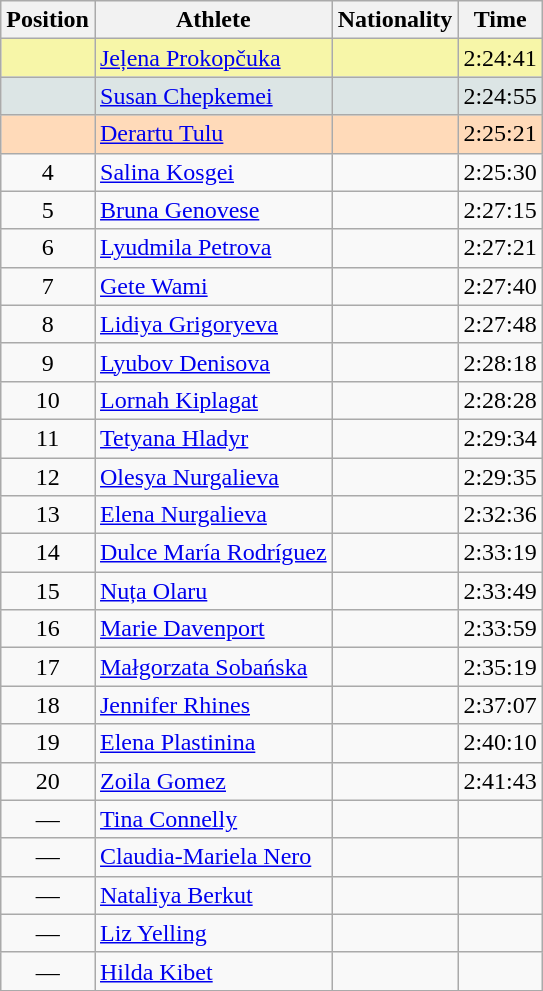<table class="wikitable sortable">
<tr>
<th>Position</th>
<th>Athlete</th>
<th>Nationality</th>
<th>Time</th>
</tr>
<tr bgcolor=#F7F6A8>
<td align=center></td>
<td><a href='#'>Jeļena Prokopčuka</a></td>
<td></td>
<td>2:24:41</td>
</tr>
<tr bgcolor=#DCE5E5>
<td align=center></td>
<td><a href='#'>Susan Chepkemei</a></td>
<td></td>
<td>2:24:55</td>
</tr>
<tr bgcolor=#FFDAB9>
<td align=center></td>
<td><a href='#'>Derartu Tulu</a></td>
<td></td>
<td>2:25:21</td>
</tr>
<tr>
<td align=center>4</td>
<td><a href='#'>Salina Kosgei</a></td>
<td></td>
<td>2:25:30</td>
</tr>
<tr>
<td align=center>5</td>
<td><a href='#'>Bruna Genovese</a></td>
<td></td>
<td>2:27:15</td>
</tr>
<tr>
<td align=center>6</td>
<td><a href='#'>Lyudmila Petrova</a></td>
<td></td>
<td>2:27:21</td>
</tr>
<tr>
<td align=center>7</td>
<td><a href='#'>Gete Wami</a></td>
<td></td>
<td>2:27:40</td>
</tr>
<tr>
<td align=center>8</td>
<td><a href='#'>Lidiya Grigoryeva</a></td>
<td></td>
<td>2:27:48</td>
</tr>
<tr>
<td align=center>9</td>
<td><a href='#'>Lyubov Denisova</a></td>
<td></td>
<td>2:28:18</td>
</tr>
<tr>
<td align=center>10</td>
<td><a href='#'>Lornah Kiplagat</a></td>
<td></td>
<td>2:28:28</td>
</tr>
<tr>
<td align=center>11</td>
<td><a href='#'>Tetyana Hladyr</a></td>
<td></td>
<td>2:29:34</td>
</tr>
<tr>
<td align=center>12</td>
<td><a href='#'>Olesya Nurgalieva</a></td>
<td></td>
<td>2:29:35</td>
</tr>
<tr>
<td align=center>13</td>
<td><a href='#'>Elena Nurgalieva</a></td>
<td></td>
<td>2:32:36</td>
</tr>
<tr>
<td align=center>14</td>
<td><a href='#'>Dulce María Rodríguez</a></td>
<td></td>
<td>2:33:19</td>
</tr>
<tr>
<td align=center>15</td>
<td><a href='#'>Nuța Olaru</a></td>
<td></td>
<td>2:33:49</td>
</tr>
<tr>
<td align=center>16</td>
<td><a href='#'>Marie Davenport</a></td>
<td></td>
<td>2:33:59</td>
</tr>
<tr>
<td align=center>17</td>
<td><a href='#'>Małgorzata Sobańska</a></td>
<td></td>
<td>2:35:19</td>
</tr>
<tr>
<td align=center>18</td>
<td><a href='#'>Jennifer Rhines</a></td>
<td></td>
<td>2:37:07</td>
</tr>
<tr>
<td align=center>19</td>
<td><a href='#'>Elena Plastinina</a></td>
<td></td>
<td>2:40:10</td>
</tr>
<tr>
<td align=center>20</td>
<td><a href='#'>Zoila Gomez</a></td>
<td></td>
<td>2:41:43</td>
</tr>
<tr>
<td align=center>—</td>
<td><a href='#'>Tina Connelly</a></td>
<td></td>
<td></td>
</tr>
<tr>
<td align=center>—</td>
<td><a href='#'>Claudia-Mariela Nero</a></td>
<td></td>
<td></td>
</tr>
<tr>
<td align=center>—</td>
<td><a href='#'>Nataliya Berkut</a></td>
<td></td>
<td></td>
</tr>
<tr>
<td align=center>—</td>
<td><a href='#'>Liz Yelling</a></td>
<td></td>
<td></td>
</tr>
<tr>
<td align=center>—</td>
<td><a href='#'>Hilda Kibet</a></td>
<td></td>
<td></td>
</tr>
</table>
